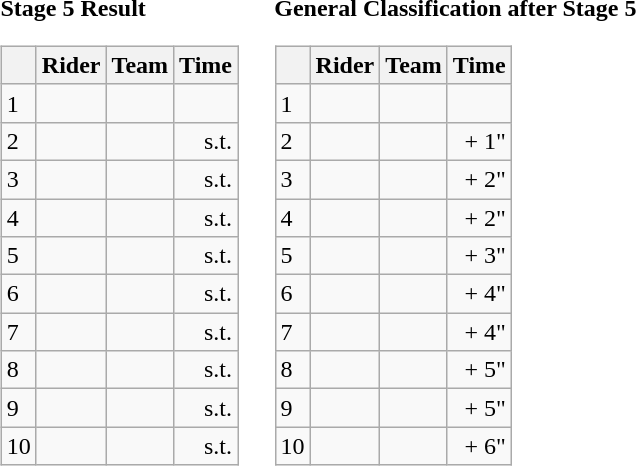<table>
<tr>
<td><strong>Stage 5 Result</strong><br><table class="wikitable">
<tr>
<th></th>
<th>Rider</th>
<th>Team</th>
<th>Time</th>
</tr>
<tr>
<td>1</td>
<td></td>
<td></td>
<td align="right"></td>
</tr>
<tr>
<td>2</td>
<td></td>
<td></td>
<td align="right">s.t.</td>
</tr>
<tr>
<td>3</td>
<td></td>
<td></td>
<td align="right">s.t.</td>
</tr>
<tr>
<td>4</td>
<td></td>
<td></td>
<td align="right">s.t.</td>
</tr>
<tr>
<td>5</td>
<td> </td>
<td></td>
<td align="right">s.t.</td>
</tr>
<tr>
<td>6</td>
<td></td>
<td></td>
<td align="right">s.t.</td>
</tr>
<tr>
<td>7</td>
<td></td>
<td></td>
<td align="right">s.t.</td>
</tr>
<tr>
<td>8</td>
<td></td>
<td></td>
<td align="right">s.t.</td>
</tr>
<tr>
<td>9</td>
<td></td>
<td></td>
<td align="right">s.t.</td>
</tr>
<tr>
<td>10</td>
<td></td>
<td></td>
<td align="right">s.t.</td>
</tr>
</table>
</td>
<td></td>
<td><strong>General Classification after Stage 5</strong><br><table class="wikitable">
<tr>
<th></th>
<th>Rider</th>
<th>Team</th>
<th>Time</th>
</tr>
<tr>
<td>1</td>
<td> </td>
<td></td>
<td align="right"></td>
</tr>
<tr>
<td>2</td>
<td></td>
<td></td>
<td align="right">+ 1"</td>
</tr>
<tr>
<td>3</td>
<td></td>
<td></td>
<td align="right">+ 2"</td>
</tr>
<tr>
<td>4</td>
<td></td>
<td></td>
<td align="right">+ 2"</td>
</tr>
<tr>
<td>5</td>
<td></td>
<td></td>
<td align="right">+ 3"</td>
</tr>
<tr>
<td>6</td>
<td></td>
<td></td>
<td align="right">+ 4"</td>
</tr>
<tr>
<td>7</td>
<td></td>
<td></td>
<td align="right">+ 4"</td>
</tr>
<tr>
<td>8</td>
<td> </td>
<td></td>
<td align="right">+ 5"</td>
</tr>
<tr>
<td>9</td>
<td></td>
<td></td>
<td align="right">+ 5"</td>
</tr>
<tr>
<td>10</td>
<td></td>
<td></td>
<td align="right">+ 6"</td>
</tr>
</table>
</td>
</tr>
</table>
